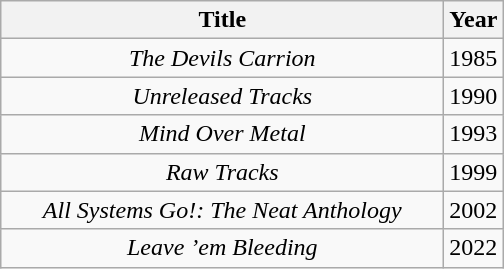<table class="wikitable plainrowheaders" style="text-align:center;">
<tr>
<th scope="col" style="width:18em;">Title</th>
<th scope="col">Year</th>
</tr>
<tr>
<td><em>The Devils Carrion</em></td>
<td>1985</td>
</tr>
<tr>
<td><em>Unreleased Tracks</em></td>
<td>1990</td>
</tr>
<tr>
<td><em>Mind Over Metal</em></td>
<td>1993</td>
</tr>
<tr>
<td><em>Raw Tracks</em></td>
<td>1999</td>
</tr>
<tr>
<td><em>All Systems Go!: The Neat Anthology</em></td>
<td>2002</td>
</tr>
<tr>
<td><em>Leave ’em Bleeding</em></td>
<td>2022</td>
</tr>
</table>
